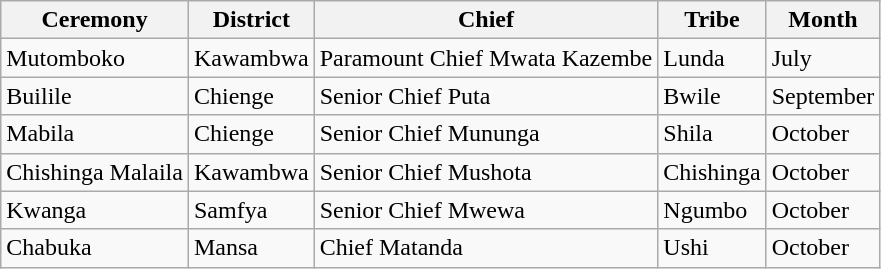<table class="wikitable">
<tr>
<th>Ceremony</th>
<th>District</th>
<th>Chief</th>
<th>Tribe</th>
<th>Month</th>
</tr>
<tr>
<td>Mutomboko</td>
<td>Kawambwa</td>
<td>Paramount Chief Mwata Kazembe</td>
<td>Lunda</td>
<td>July</td>
</tr>
<tr>
<td>Builile</td>
<td>Chienge</td>
<td>Senior Chief Puta</td>
<td>Bwile</td>
<td>September</td>
</tr>
<tr>
<td>Mabila</td>
<td>Chienge</td>
<td>Senior Chief Mununga</td>
<td>Shila</td>
<td>October</td>
</tr>
<tr>
<td>Chishinga Malaila</td>
<td>Kawambwa</td>
<td>Senior Chief Mushota</td>
<td>Chishinga</td>
<td>October</td>
</tr>
<tr>
<td>Kwanga</td>
<td>Samfya</td>
<td>Senior Chief Mwewa</td>
<td>Ngumbo</td>
<td>October</td>
</tr>
<tr>
<td>Chabuka</td>
<td>Mansa</td>
<td>Chief Matanda</td>
<td>Ushi</td>
<td>October</td>
</tr>
</table>
